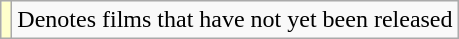<table class="wikitable">
<tr>
<td style="background:#FFFFCC;"></td>
<td>Denotes films that have not yet been released</td>
</tr>
</table>
